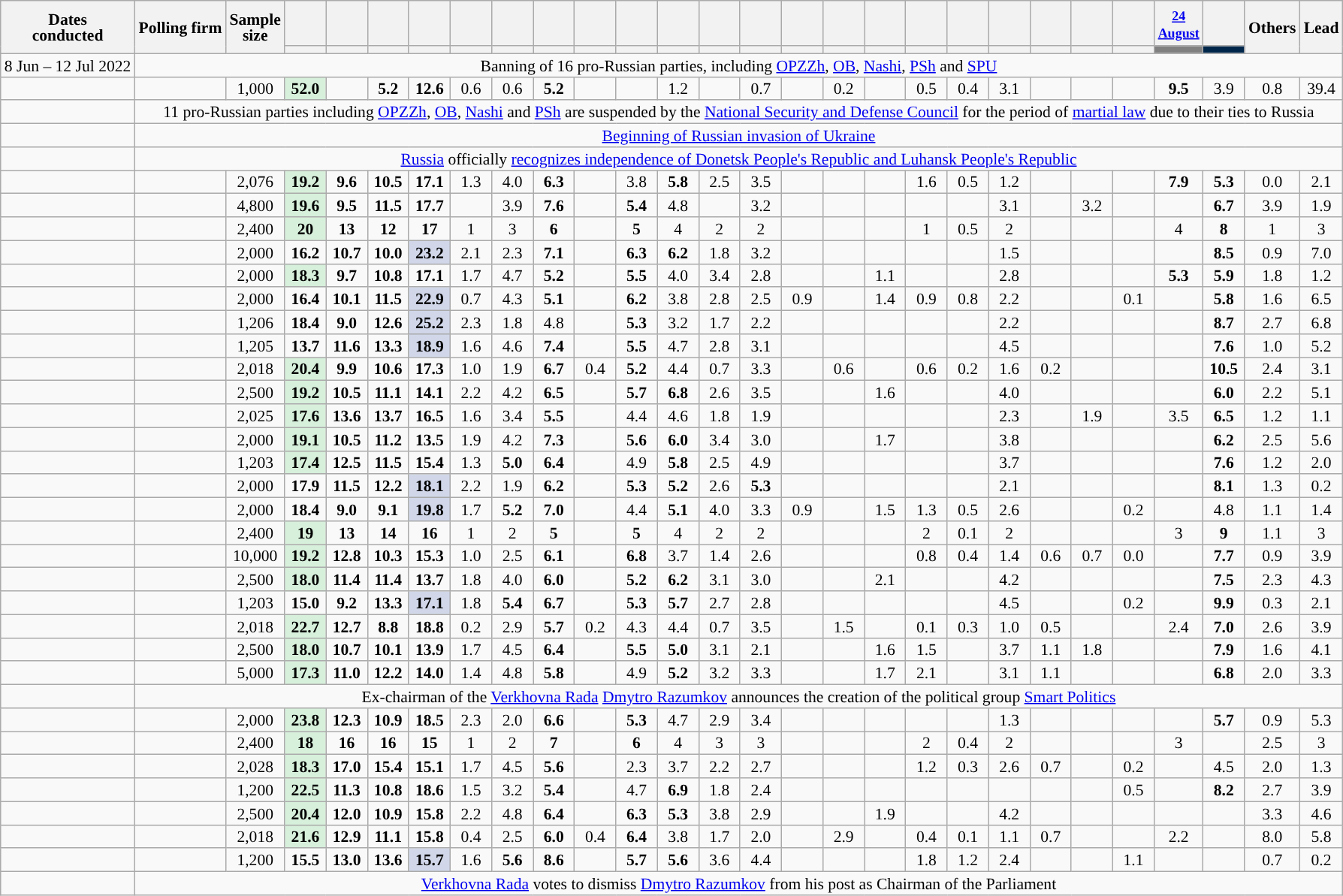<table class="wikitable sortable mw-datatable mw-collapsible" style="text-align:center;font-size:90%;line-height:14px;">
<tr style="height:40px;">
<th rowspan="2">Dates<br>conducted</th>
<th rowspan="2">Polling firm</th>
<th rowspan="2">Sample<br>size</th>
<th class="unsortable" style="width:30px;"></th>
<th class="unsortable" style="width:30px;"></th>
<th class="unsortable" style="width:30px;"></th>
<th class="unsortable" style="width:30px;"></th>
<th class="unsortable" style="width:30px;"></th>
<th class="unsortable" style="width:30px;"></th>
<th class="unsortable" style="width:30px;"></th>
<th class="unsortable" style="width:30px;"></th>
<th class="unsortable" style="width:30px;"></th>
<th class="unsortable" style="width:30px;"></th>
<th class="unsortable" style="width:30px;"></th>
<th class="unsortable" style="width:30px;"></th>
<th class="unsortable" style="width:30px;"></th>
<th class="unsortable" style="width:30px;"></th>
<th class="unsortable" style="width:30px;"></th>
<th class="unsortable" style="width:30px;"></th>
<th class="unsortable" style="width:30px;"></th>
<th class="unsortable" style="width:30px;"></th>
<th class="unsortable" style="width:30px;"></th>
<th class="unsortable" style="width:30px;"></th>
<th class="unsortable" style="width:30px;"></th>
<th class="unsortable" style="width:30px;"><small><a href='#'>24<br>August</a></small></th>
<th class="unsortable" style="width:30px;"></th>
<th rowspan="2" class="unsortable" style="width:30px;">Others</th>
<th rowspan="2" style="width:30px;">Lead</th>
</tr>
<tr>
<th data-sort-type="number" style="background:"></th>
<th data-sort-type="number" style="background:"></th>
<th data-sort-type="number" style="background:"></th>
<th data-sort-type="number" style="background:"></th>
<th data-sort-type="number" style="background:"></th>
<th data-sort-type="number" style="background:"></th>
<th data-sort-type="number" style="background:"></th>
<th data-sort-type="number" style="background:"></th>
<th data-sort-type="number" style="background:"></th>
<th data-sort-type="number" style="background:"></th>
<th data-sort-type="number" style="background:"></th>
<th data-sort-type="number" style="background:"></th>
<th data-sort-type="number" style="background:"></th>
<th data-sort-type="number" style="background:"></th>
<th data-sort-type="number" style="background:"></th>
<th data-sort-type="number" style="background:"></th>
<th data-sort-type="number" style="background:"></th>
<th data-sort-type="number" style="background:"></th>
<th data-sort-type="number" style="background:"></th>
<th data-sort-type="number" style="background:"></th>
<th data-sort-type="number" style="background:"></th>
<th data-sort-type="number" style="background:#808080;"></th>
<th data-sort-type="number" style="background:#00264A;"></th>
</tr>
<tr>
<td>8 Jun – 12 Jul 2022</td>
<td colspan="27">Banning of 16 pro-Russian parties, including <a href='#'>OPZZh</a>, <a href='#'>OB</a>, <a href='#'>Nashi</a>, <a href='#'>PSh</a> and <a href='#'>SPU</a></td>
</tr>
<tr>
<td></td>
<td></td>
<td>1,000</td>
<td style="background:#D7F0DB;"><strong>52.0</strong></td>
<td></td>
<td><strong>5.2</strong></td>
<td><strong>12.6</strong></td>
<td>0.6</td>
<td>0.6</td>
<td><strong>5.2</strong></td>
<td></td>
<td></td>
<td>1.2</td>
<td></td>
<td>0.7</td>
<td></td>
<td>0.2</td>
<td></td>
<td>0.5</td>
<td>0.4</td>
<td>3.1</td>
<td></td>
<td></td>
<td></td>
<td><strong>9.5</strong></td>
<td>3.9</td>
<td>0.8</td>
<td style="background:">39.4</td>
</tr>
<tr>
<td></td>
<td colspan="27">11 pro-Russian parties including <a href='#'>OPZZh</a>, <a href='#'>OB</a>, <a href='#'>Nashi</a> and <a href='#'>PSh</a> are suspended by the <a href='#'>National Security and Defense Council</a> for the period of <a href='#'>martial law</a> due to their ties to Russia</td>
</tr>
<tr>
<td></td>
<td colspan="27"><a href='#'>Beginning of Russian invasion of Ukraine</a></td>
</tr>
<tr>
<td></td>
<td colspan="27"><a href='#'>Russia</a> officially <a href='#'>recognizes independence of Donetsk People's Republic and Luhansk People's Republic</a></td>
</tr>
<tr>
<td></td>
<td></td>
<td>2,076</td>
<td style="background:#D7F0DB;"><strong>19.2</strong></td>
<td><strong>9.6</strong></td>
<td><strong>10.5</strong></td>
<td><strong>17.1</strong></td>
<td>1.3</td>
<td>4.0</td>
<td><strong>6.3</strong></td>
<td></td>
<td>3.8</td>
<td><strong>5.8</strong></td>
<td>2.5</td>
<td>3.5</td>
<td></td>
<td></td>
<td></td>
<td>1.6</td>
<td>0.5</td>
<td>1.2</td>
<td></td>
<td></td>
<td></td>
<td><strong>7.9</strong></td>
<td><strong>5.3</strong></td>
<td>0.0</td>
<td style="background:">2.1</td>
</tr>
<tr>
<td></td>
<td></td>
<td>4,800</td>
<td style="background:#D7F0DB;"><strong>19.6</strong></td>
<td><strong>9.5</strong></td>
<td><strong>11.5</strong></td>
<td><strong>17.7</strong></td>
<td></td>
<td>3.9</td>
<td><strong>7.6</strong></td>
<td></td>
<td><strong>5.4</strong></td>
<td>4.8</td>
<td></td>
<td>3.2</td>
<td></td>
<td></td>
<td></td>
<td></td>
<td></td>
<td>3.1</td>
<td></td>
<td>3.2</td>
<td></td>
<td></td>
<td><strong>6.7</strong></td>
<td>3.9</td>
<td style="background:">1.9</td>
</tr>
<tr>
<td></td>
<td></td>
<td>2,400</td>
<td style="background:#D7F0DB;"><strong>20</strong></td>
<td><strong>13</strong></td>
<td><strong>12</strong></td>
<td><strong>17</strong></td>
<td>1</td>
<td>3</td>
<td><strong>6</strong></td>
<td></td>
<td><strong>5</strong></td>
<td>4</td>
<td>2</td>
<td>2</td>
<td></td>
<td></td>
<td></td>
<td>1</td>
<td>0.5</td>
<td>2</td>
<td></td>
<td></td>
<td></td>
<td>4</td>
<td><strong>8</strong></td>
<td>1</td>
<td style="background:">3</td>
</tr>
<tr>
<td></td>
<td></td>
<td>2,000</td>
<td><strong>16.2</strong></td>
<td><strong>10.7</strong></td>
<td><strong>10.0</strong></td>
<td style="background:#D1D7E9;"><strong>23.2</strong></td>
<td>2.1</td>
<td>2.3</td>
<td><strong>7.1</strong></td>
<td></td>
<td><strong>6.3</strong></td>
<td><strong>6.2</strong></td>
<td>1.8</td>
<td>3.2</td>
<td></td>
<td></td>
<td></td>
<td></td>
<td></td>
<td>1.5</td>
<td></td>
<td></td>
<td></td>
<td></td>
<td><strong>8.5</strong></td>
<td>0.9</td>
<td style="background:">7.0</td>
</tr>
<tr>
<td></td>
<td></td>
<td>2,000</td>
<td style="background:#D7F0DB;"><strong>18.3</strong></td>
<td><strong>9.7</strong></td>
<td><strong>10.8</strong></td>
<td><strong>17.1</strong></td>
<td>1.7</td>
<td>4.7</td>
<td><strong>5.2</strong></td>
<td></td>
<td><strong>5.5</strong></td>
<td>4.0</td>
<td>3.4</td>
<td>2.8</td>
<td></td>
<td></td>
<td>1.1</td>
<td></td>
<td></td>
<td>2.8</td>
<td></td>
<td></td>
<td></td>
<td><strong>5.3</strong></td>
<td><strong>5.9</strong></td>
<td>1.8</td>
<td style="background:">1.2</td>
</tr>
<tr>
<td></td>
<td></td>
<td>2,000</td>
<td><strong>16.4</strong></td>
<td><strong>10.1</strong></td>
<td><strong>11.5</strong></td>
<td style="background:#D1D7E9;"><strong>22.9</strong></td>
<td>0.7</td>
<td>4.3</td>
<td><strong>5.1</strong></td>
<td></td>
<td><strong>6.2</strong></td>
<td>3.8</td>
<td>2.8</td>
<td>2.5</td>
<td>0.9</td>
<td></td>
<td>1.4</td>
<td>0.9</td>
<td>0.8</td>
<td>2.2</td>
<td></td>
<td></td>
<td>0.1</td>
<td></td>
<td><strong>5.8</strong></td>
<td>1.6</td>
<td style="background:">6.5</td>
</tr>
<tr>
<td></td>
<td></td>
<td>1,206</td>
<td><strong>18.4</strong></td>
<td><strong>9.0</strong></td>
<td><strong>12.6</strong></td>
<td style="background:#D1D7E9;"><strong>25.2</strong></td>
<td>2.3</td>
<td>1.8</td>
<td>4.8</td>
<td></td>
<td><strong>5.3</strong></td>
<td>3.2</td>
<td>1.7</td>
<td>2.2</td>
<td></td>
<td></td>
<td></td>
<td></td>
<td></td>
<td>2.2</td>
<td></td>
<td></td>
<td></td>
<td></td>
<td><strong>8.7</strong></td>
<td>2.7</td>
<td style="background:">6.8</td>
</tr>
<tr>
<td></td>
<td></td>
<td>1,205</td>
<td><strong>13.7</strong></td>
<td><strong>11.6</strong></td>
<td><strong>13.3</strong></td>
<td style="background:#D1D7E9;"><strong>18.9</strong></td>
<td>1.6</td>
<td>4.6</td>
<td><strong>7.4</strong></td>
<td></td>
<td><strong>5.5</strong></td>
<td>4.7</td>
<td>2.8</td>
<td>3.1</td>
<td></td>
<td></td>
<td></td>
<td></td>
<td></td>
<td>4.5</td>
<td></td>
<td></td>
<td></td>
<td></td>
<td><strong>7.6</strong></td>
<td>1.0</td>
<td style="background:">5.2</td>
</tr>
<tr>
<td></td>
<td></td>
<td>2,018</td>
<td style="background:#D7F0DB;"><strong>20.4</strong></td>
<td><strong>9.9</strong></td>
<td><strong>10.6</strong></td>
<td><strong>17.3</strong></td>
<td>1.0</td>
<td>1.9</td>
<td><strong>6.7</strong></td>
<td>0.4</td>
<td><strong>5.2</strong></td>
<td>4.4</td>
<td>0.7</td>
<td>3.3</td>
<td></td>
<td>0.6</td>
<td></td>
<td>0.6</td>
<td>0.2</td>
<td>1.6</td>
<td>0.2</td>
<td></td>
<td></td>
<td></td>
<td><strong>10.5</strong></td>
<td>2.4</td>
<td style="background:">3.1</td>
</tr>
<tr>
<td></td>
<td></td>
<td>2,500</td>
<td style="background:#D7F0DB;"><strong>19.2</strong></td>
<td><strong>10.5</strong></td>
<td><strong>11.1</strong></td>
<td><strong>14.1</strong></td>
<td>2.2</td>
<td>4.2</td>
<td><strong>6.5</strong></td>
<td></td>
<td><strong>5.7</strong></td>
<td><strong>6.8</strong></td>
<td>2.6</td>
<td>3.5</td>
<td></td>
<td></td>
<td>1.6</td>
<td></td>
<td></td>
<td>4.0</td>
<td></td>
<td></td>
<td></td>
<td></td>
<td><strong>6.0</strong></td>
<td>2.2</td>
<td style="background:">5.1</td>
</tr>
<tr>
<td></td>
<td></td>
<td>2,025</td>
<td style="background:#D7F0DB;"><strong>17.6</strong></td>
<td><strong>13.6</strong></td>
<td><strong>13.7</strong></td>
<td><strong>16.5</strong></td>
<td>1.6</td>
<td>3.4</td>
<td><strong>5.5</strong></td>
<td></td>
<td>4.4</td>
<td>4.6</td>
<td>1.8</td>
<td>1.9</td>
<td></td>
<td></td>
<td></td>
<td></td>
<td></td>
<td>2.3</td>
<td></td>
<td>1.9</td>
<td></td>
<td>3.5</td>
<td><strong>6.5</strong></td>
<td>1.2</td>
<td style="background:">1.1</td>
</tr>
<tr>
<td></td>
<td></td>
<td>2,000</td>
<td style="background:#D7F0DB;"><strong>19.1</strong></td>
<td><strong>10.5</strong></td>
<td><strong>11.2</strong></td>
<td><strong>13.5</strong></td>
<td>1.9</td>
<td>4.2</td>
<td><strong>7.3</strong></td>
<td></td>
<td><strong>5.6</strong></td>
<td><strong>6.0</strong></td>
<td>3.4</td>
<td>3.0</td>
<td></td>
<td></td>
<td>1.7</td>
<td></td>
<td></td>
<td>3.8</td>
<td></td>
<td></td>
<td></td>
<td></td>
<td><strong>6.2</strong></td>
<td>2.5</td>
<td style="background:">5.6</td>
</tr>
<tr>
<td></td>
<td></td>
<td>1,203</td>
<td style="background:#D7F0DB;"><strong>17.4</strong></td>
<td><strong>12.5</strong></td>
<td><strong>11.5</strong></td>
<td><strong>15.4</strong></td>
<td>1.3</td>
<td><strong>5.0</strong></td>
<td><strong>6.4</strong></td>
<td></td>
<td>4.9</td>
<td><strong>5.8</strong></td>
<td>2.5</td>
<td>4.9</td>
<td></td>
<td></td>
<td></td>
<td></td>
<td></td>
<td>3.7</td>
<td></td>
<td></td>
<td></td>
<td></td>
<td><strong>7.6</strong></td>
<td>1.2</td>
<td style="background:">2.0</td>
</tr>
<tr>
<td></td>
<td></td>
<td>2,000</td>
<td><strong>17.9</strong></td>
<td><strong>11.5</strong></td>
<td><strong>12.2</strong></td>
<td style="background:#D1D7E9;"><strong>18.1</strong></td>
<td>2.2</td>
<td>1.9</td>
<td><strong>6.2</strong></td>
<td></td>
<td><strong>5.3</strong></td>
<td><strong>5.2</strong></td>
<td>2.6</td>
<td><strong>5.3</strong></td>
<td></td>
<td></td>
<td></td>
<td></td>
<td></td>
<td>2.1</td>
<td></td>
<td></td>
<td></td>
<td></td>
<td><strong>8.1</strong></td>
<td>1.3</td>
<td style="background:">0.2</td>
</tr>
<tr>
<td></td>
<td></td>
<td>2,000</td>
<td><strong>18.4</strong></td>
<td><strong>9.0</strong></td>
<td><strong>9.1</strong></td>
<td style="background:#D1D7E9;"><strong>19.8</strong></td>
<td>1.7</td>
<td><strong>5.2</strong></td>
<td><strong>7.0</strong></td>
<td></td>
<td>4.4</td>
<td><strong>5.1</strong></td>
<td>4.0</td>
<td>3.3</td>
<td>0.9</td>
<td></td>
<td>1.5</td>
<td>1.3</td>
<td>0.5</td>
<td>2.6</td>
<td></td>
<td></td>
<td>0.2</td>
<td></td>
<td>4.8</td>
<td>1.1</td>
<td style="background:">1.4</td>
</tr>
<tr>
<td></td>
<td></td>
<td>2,400</td>
<td style="background:#D7F0DB;"><strong>19</strong></td>
<td><strong>13</strong></td>
<td><strong>14</strong></td>
<td><strong>16</strong></td>
<td>1</td>
<td>2</td>
<td><strong>5</strong></td>
<td></td>
<td><strong>5</strong></td>
<td>4</td>
<td>2</td>
<td>2</td>
<td></td>
<td></td>
<td></td>
<td>2</td>
<td>0.1</td>
<td>2</td>
<td></td>
<td></td>
<td></td>
<td>3</td>
<td><strong>9</strong></td>
<td>1.1</td>
<td style="background:">3</td>
</tr>
<tr>
<td></td>
<td></td>
<td>10,000</td>
<td style="background:#D7F0DB;"><strong>19.2</strong></td>
<td><strong>12.8</strong></td>
<td><strong>10.3</strong></td>
<td><strong>15.3</strong></td>
<td>1.0</td>
<td>2.5</td>
<td><strong>6.1</strong></td>
<td></td>
<td><strong>6.8</strong></td>
<td>3.7</td>
<td>1.4</td>
<td>2.6</td>
<td></td>
<td></td>
<td></td>
<td>0.8</td>
<td>0.4</td>
<td>1.4</td>
<td>0.6</td>
<td>0.7</td>
<td>0.0</td>
<td></td>
<td><strong>7.7</strong></td>
<td>0.9</td>
<td style="background:">3.9</td>
</tr>
<tr>
<td></td>
<td></td>
<td>2,500</td>
<td style="background:#D7F0DB;"><strong>18.0</strong></td>
<td><strong>11.4</strong></td>
<td><strong>11.4</strong></td>
<td><strong>13.7</strong></td>
<td>1.8</td>
<td>4.0</td>
<td><strong>6.0</strong></td>
<td></td>
<td><strong>5.2</strong></td>
<td><strong>6.2</strong></td>
<td>3.1</td>
<td>3.0</td>
<td></td>
<td></td>
<td>2.1</td>
<td></td>
<td></td>
<td>4.2</td>
<td></td>
<td></td>
<td></td>
<td></td>
<td><strong>7.5</strong></td>
<td>2.3</td>
<td style="background:">4.3</td>
</tr>
<tr>
<td></td>
<td></td>
<td>1,203</td>
<td><strong>15.0</strong></td>
<td><strong>9.2</strong></td>
<td><strong>13.3</strong></td>
<td style="background:#D1D7E9;"><strong>17.1</strong></td>
<td>1.8</td>
<td><strong>5.4</strong></td>
<td><strong>6.7</strong></td>
<td></td>
<td><strong>5.3</strong></td>
<td><strong>5.7</strong></td>
<td>2.7</td>
<td>2.8</td>
<td></td>
<td></td>
<td></td>
<td></td>
<td></td>
<td>4.5</td>
<td></td>
<td></td>
<td>0.2</td>
<td></td>
<td><strong>9.9</strong></td>
<td>0.3</td>
<td style="background:">2.1</td>
</tr>
<tr>
<td></td>
<td></td>
<td>2,018</td>
<td style="background:#D7F0DB;"><strong>22.7</strong></td>
<td><strong>12.7</strong></td>
<td><strong>8.8</strong></td>
<td><strong>18.8</strong></td>
<td>0.2</td>
<td>2.9</td>
<td><strong>5.7</strong></td>
<td>0.2</td>
<td>4.3</td>
<td>4.4</td>
<td>0.7</td>
<td>3.5</td>
<td></td>
<td>1.5</td>
<td></td>
<td>0.1</td>
<td>0.3</td>
<td>1.0</td>
<td>0.5</td>
<td></td>
<td></td>
<td>2.4</td>
<td><strong>7.0</strong></td>
<td>2.6</td>
<td style="background:">3.9</td>
</tr>
<tr>
<td></td>
<td></td>
<td>2,500</td>
<td style="background:#D7F0DB;"><strong>18.0</strong></td>
<td><strong>10.7</strong></td>
<td><strong>10.1</strong></td>
<td><strong>13.9</strong></td>
<td>1.7</td>
<td>4.5</td>
<td><strong>6.4</strong></td>
<td></td>
<td><strong>5.5</strong></td>
<td><strong>5.0</strong></td>
<td>3.1</td>
<td>2.1</td>
<td></td>
<td></td>
<td>1.6</td>
<td>1.5</td>
<td></td>
<td>3.7</td>
<td>1.1</td>
<td>1.8</td>
<td></td>
<td></td>
<td><strong>7.9</strong></td>
<td>1.6</td>
<td style="background:">4.1</td>
</tr>
<tr>
<td></td>
<td></td>
<td>5,000</td>
<td style="background:#D7F0DB;"><strong>17.3</strong></td>
<td><strong>11.0</strong></td>
<td><strong>12.2</strong></td>
<td><strong>14.0</strong></td>
<td>1.4</td>
<td>4.8</td>
<td><strong>5.8</strong></td>
<td></td>
<td>4.9</td>
<td><strong>5.2</strong></td>
<td>3.2</td>
<td>3.3</td>
<td></td>
<td></td>
<td>1.7</td>
<td>2.1</td>
<td></td>
<td>3.1</td>
<td>1.1</td>
<td></td>
<td></td>
<td></td>
<td><strong>6.8</strong></td>
<td>2.0</td>
<td style="background:">3.3</td>
</tr>
<tr>
<td></td>
<td colspan="27">Ex-chairman of the <a href='#'>Verkhovna Rada</a> <a href='#'>Dmytro Razumkov</a> announces the creation of the political group <a href='#'>Smart Politics</a></td>
</tr>
<tr>
<td></td>
<td></td>
<td>2,000</td>
<td style="background:#D7F0DB;"><strong>23.8</strong></td>
<td><strong>12.3</strong></td>
<td><strong>10.9</strong></td>
<td><strong>18.5</strong></td>
<td>2.3</td>
<td>2.0</td>
<td><strong>6.6</strong></td>
<td></td>
<td><strong>5.3</strong></td>
<td>4.7</td>
<td>2.9</td>
<td>3.4</td>
<td></td>
<td></td>
<td></td>
<td></td>
<td></td>
<td>1.3</td>
<td></td>
<td></td>
<td></td>
<td></td>
<td><strong>5.7</strong></td>
<td>0.9</td>
<td style="background:">5.3</td>
</tr>
<tr>
<td></td>
<td></td>
<td>2,400</td>
<td style="background:#D7F0DB;"><strong>18</strong></td>
<td><strong>16</strong></td>
<td><strong>16</strong></td>
<td><strong>15</strong></td>
<td>1</td>
<td>2</td>
<td><strong>7</strong></td>
<td></td>
<td><strong>6</strong></td>
<td>4</td>
<td>3</td>
<td>3</td>
<td></td>
<td></td>
<td></td>
<td>2</td>
<td>0.4</td>
<td>2</td>
<td></td>
<td></td>
<td></td>
<td>3</td>
<td></td>
<td>2.5</td>
<td style="background:">3</td>
</tr>
<tr>
<td></td>
<td></td>
<td>2,028</td>
<td style="background:#D7F0DB;"><strong>18.3</strong></td>
<td><strong>17.0</strong></td>
<td><strong>15.4</strong></td>
<td><strong>15.1</strong></td>
<td>1.7</td>
<td>4.5</td>
<td><strong>5.6</strong></td>
<td></td>
<td>2.3</td>
<td>3.7</td>
<td>2.2</td>
<td>2.7</td>
<td></td>
<td></td>
<td></td>
<td>1.2</td>
<td>0.3</td>
<td>2.6</td>
<td>0.7</td>
<td></td>
<td>0.2</td>
<td></td>
<td>4.5</td>
<td>2.0</td>
<td style="background:">1.3</td>
</tr>
<tr>
<td></td>
<td></td>
<td>1,200</td>
<td style="background:#D7F0DB;"><strong>22.5</strong></td>
<td><strong>11.3</strong></td>
<td><strong>10.8</strong></td>
<td><strong>18.6</strong></td>
<td>1.5</td>
<td>3.2</td>
<td><strong>5.4</strong></td>
<td></td>
<td>4.7</td>
<td><strong>6.9</strong></td>
<td>1.8</td>
<td>2.4</td>
<td></td>
<td></td>
<td></td>
<td></td>
<td></td>
<td></td>
<td></td>
<td></td>
<td>0.5</td>
<td></td>
<td><strong>8.2</strong></td>
<td>2.7</td>
<td style="background:">3.9</td>
</tr>
<tr>
<td></td>
<td></td>
<td>2,500</td>
<td style="background:#D7F0DB;"><strong>20.4</strong></td>
<td><strong>12.0</strong></td>
<td><strong>10.9</strong></td>
<td><strong>15.8</strong></td>
<td>2.2</td>
<td>4.8</td>
<td><strong>6.4</strong></td>
<td></td>
<td><strong>6.3</strong></td>
<td><strong>5.3</strong></td>
<td>3.8</td>
<td>2.9</td>
<td></td>
<td></td>
<td>1.9</td>
<td></td>
<td></td>
<td>4.2</td>
<td></td>
<td></td>
<td></td>
<td></td>
<td></td>
<td>3.3</td>
<td style="background:">4.6</td>
</tr>
<tr>
<td></td>
<td></td>
<td>2,018</td>
<td style="background:#D7F0DB;"><strong>21.6</strong></td>
<td><strong>12.9</strong></td>
<td><strong>11.1</strong></td>
<td><strong>15.8</strong></td>
<td>0.4</td>
<td>2.5</td>
<td><strong>6.0</strong></td>
<td>0.4</td>
<td><strong>6.4</strong></td>
<td>3.8</td>
<td>1.7</td>
<td>2.0</td>
<td></td>
<td>2.9</td>
<td></td>
<td>0.4</td>
<td>0.1</td>
<td>1.1</td>
<td>0.7</td>
<td></td>
<td></td>
<td>2.2</td>
<td></td>
<td>8.0</td>
<td style="background:">5.8</td>
</tr>
<tr>
<td></td>
<td></td>
<td>1,200</td>
<td><strong>15.5</strong></td>
<td><strong>13.0</strong></td>
<td><strong>13.6</strong></td>
<td style="background:#D1D7E9;"><strong>15.7</strong></td>
<td>1.6</td>
<td><strong>5.6</strong></td>
<td><strong>8.6</strong></td>
<td></td>
<td><strong>5.7</strong></td>
<td><strong>5.6</strong></td>
<td>3.6</td>
<td>4.4</td>
<td></td>
<td></td>
<td></td>
<td>1.8</td>
<td>1.2</td>
<td>2.4</td>
<td></td>
<td></td>
<td>1.1</td>
<td></td>
<td></td>
<td>0.7</td>
<td style="background:">0.2</td>
</tr>
<tr>
<td></td>
<td colspan="27"><a href='#'>Verkhovna Rada</a> votes to dismiss <a href='#'>Dmytro Razumkov</a> from his post as Chairman of the Parliament</td>
</tr>
</table>
